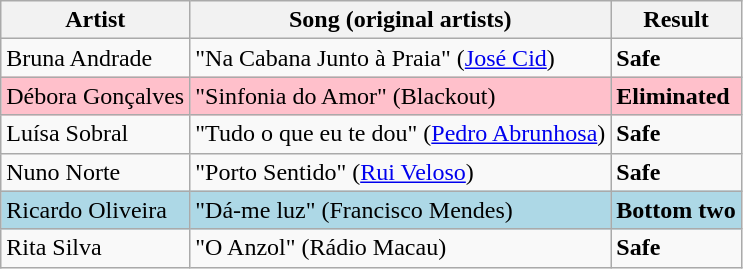<table class=wikitable>
<tr>
<th>Artist</th>
<th>Song (original artists)</th>
<th>Result</th>
</tr>
<tr>
<td>Bruna Andrade</td>
<td>"Na Cabana Junto à Praia" (<a href='#'>José Cid</a>)</td>
<td><strong>Safe</strong></td>
</tr>
<tr style="background:pink;">
<td>Débora Gonçalves</td>
<td>"Sinfonia do Amor" (Blackout)</td>
<td><strong>Eliminated</strong></td>
</tr>
<tr>
<td>Luísa Sobral</td>
<td>"Tudo o que eu te dou" (<a href='#'>Pedro Abrunhosa</a>)</td>
<td><strong>Safe</strong></td>
</tr>
<tr>
<td>Nuno Norte</td>
<td>"Porto Sentido" (<a href='#'>Rui Veloso</a>)</td>
<td><strong>Safe</strong></td>
</tr>
<tr style="background:lightblue;">
<td>Ricardo Oliveira</td>
<td>"Dá-me luz" (Francisco Mendes)</td>
<td><strong>Bottom two</strong></td>
</tr>
<tr>
<td>Rita Silva</td>
<td>"O Anzol" (Rádio Macau)</td>
<td><strong>Safe</strong></td>
</tr>
</table>
